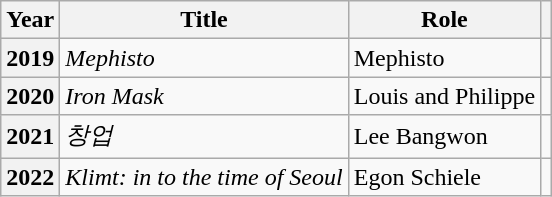<table class="wikitable plainrowheaders sortable">
<tr>
<th>Year</th>
<th>Title</th>
<th>Role</th>
<th class="unsortable"></th>
</tr>
<tr>
<th scope="row">2019</th>
<td><em>Mephisto</em></td>
<td>Mephisto</td>
<td></td>
</tr>
<tr>
<th scope="row">2020</th>
<td><em>Iron Mask</em></td>
<td>Louis and Philippe</td>
<td></td>
</tr>
<tr>
<th scope="row">2021</th>
<td><em>창업</em></td>
<td>Lee Bangwon</td>
<td></td>
</tr>
<tr>
<th scope="row">2022</th>
<td><em>Klimt: in to the time of Seoul</em></td>
<td>Egon Schiele</td>
<td></td>
</tr>
</table>
